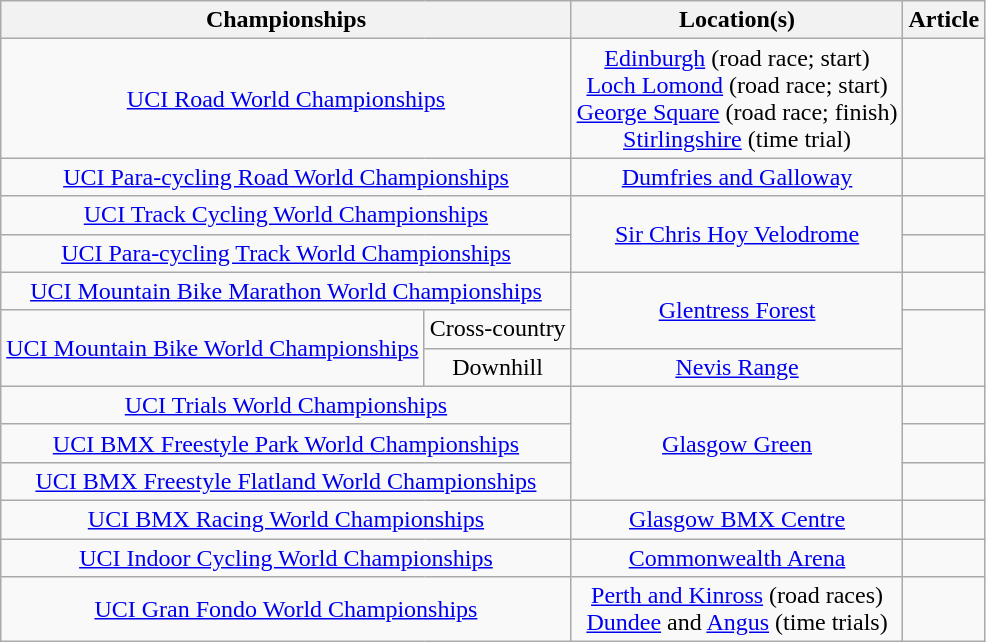<table class="wikitable plainrowheaders"; style="text-align:center;">
<tr>
<th colspan=2>Championships</th>
<th scope="col">Location(s)</th>
<th scope="col">Article</th>
</tr>
<tr>
<td colspan=2><a href='#'>UCI Road World Championships</a></td>
<td><a href='#'>Edinburgh</a> (road race; start)<br><a href='#'>Loch Lomond</a> (road race; start)<br><a href='#'>George Square</a> (road race; finish)<br><a href='#'>Stirlingshire</a> (time trial)</td>
<td></td>
</tr>
<tr>
<td colspan=2><a href='#'>UCI Para-cycling Road World Championships</a></td>
<td><a href='#'>Dumfries and Galloway</a></td>
<td></td>
</tr>
<tr>
<td colspan=2><a href='#'>UCI Track Cycling World Championships</a></td>
<td rowspan=2><a href='#'>Sir Chris Hoy Velodrome</a></td>
<td></td>
</tr>
<tr>
<td colspan=2><a href='#'>UCI Para-cycling Track World Championships</a></td>
<td></td>
</tr>
<tr>
<td colspan=2><a href='#'>UCI Mountain Bike Marathon World Championships</a></td>
<td rowspan=2><a href='#'>Glentress Forest</a></td>
<td></td>
</tr>
<tr>
<td rowspan=2><a href='#'>UCI Mountain Bike World Championships</a></td>
<td>Cross-country</td>
<td rowspan=2></td>
</tr>
<tr>
<td>Downhill</td>
<td><a href='#'>Nevis Range</a></td>
</tr>
<tr>
<td colspan=2><a href='#'>UCI Trials World Championships</a></td>
<td rowspan=3><a href='#'>Glasgow Green</a></td>
<td></td>
</tr>
<tr>
<td colspan=2><a href='#'>UCI BMX Freestyle Park World Championships</a></td>
<td></td>
</tr>
<tr>
<td colspan=2><a href='#'>UCI BMX Freestyle Flatland World Championships</a></td>
<td></td>
</tr>
<tr>
<td colspan=2><a href='#'>UCI BMX Racing World Championships</a></td>
<td><a href='#'>Glasgow BMX Centre</a></td>
<td></td>
</tr>
<tr>
<td colspan=2><a href='#'>UCI Indoor Cycling World Championships</a></td>
<td><a href='#'>Commonwealth Arena</a></td>
<td></td>
</tr>
<tr>
<td colspan=2><a href='#'>UCI Gran Fondo World Championships</a></td>
<td><a href='#'>Perth and Kinross</a> (road races)<br><a href='#'>Dundee</a> and <a href='#'>Angus</a> (time trials)</td>
<td></td>
</tr>
</table>
